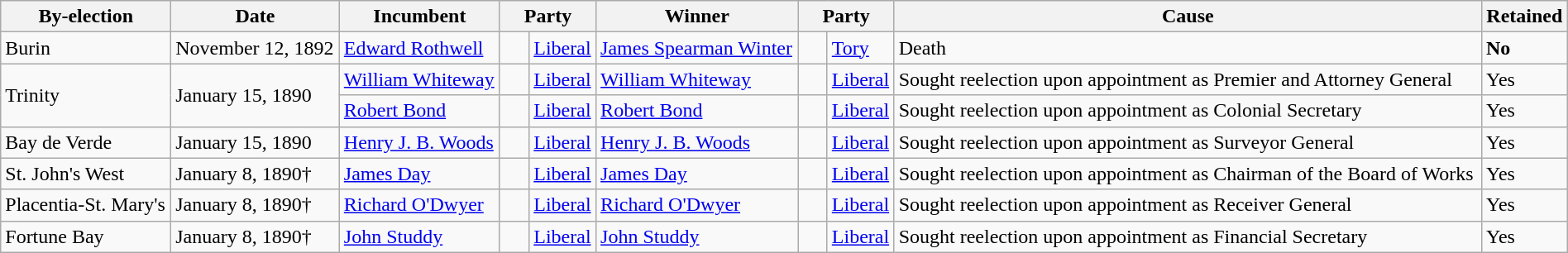<table class=wikitable style="width:100%">
<tr>
<th>By-election</th>
<th>Date</th>
<th>Incumbent</th>
<th colspan=2>Party</th>
<th>Winner</th>
<th colspan=2>Party</th>
<th>Cause</th>
<th>Retained</th>
</tr>
<tr>
<td>Burin</td>
<td>November 12, 1892</td>
<td><a href='#'>Edward Rothwell</a></td>
<td>    </td>
<td><a href='#'>Liberal</a></td>
<td><a href='#'>James Spearman Winter</a></td>
<td>    </td>
<td><a href='#'>Tory</a></td>
<td>Death</td>
<td><strong>No</strong></td>
</tr>
<tr>
<td rowspan=2>Trinity</td>
<td rowspan=2>January 15, 1890</td>
<td><a href='#'>William Whiteway</a></td>
<td>    </td>
<td><a href='#'>Liberal</a></td>
<td><a href='#'>William Whiteway</a></td>
<td>    </td>
<td><a href='#'>Liberal</a></td>
<td>Sought reelection upon appointment as Premier and Attorney General</td>
<td>Yes</td>
</tr>
<tr>
<td><a href='#'>Robert Bond</a></td>
<td>    </td>
<td><a href='#'>Liberal</a></td>
<td><a href='#'>Robert Bond</a></td>
<td>    </td>
<td><a href='#'>Liberal</a></td>
<td>Sought reelection upon appointment as Colonial Secretary</td>
<td>Yes</td>
</tr>
<tr>
<td>Bay de Verde</td>
<td>January 15, 1890</td>
<td><a href='#'>Henry J. B. Woods</a></td>
<td>    </td>
<td><a href='#'>Liberal</a></td>
<td><a href='#'>Henry J. B. Woods</a></td>
<td>    </td>
<td><a href='#'>Liberal</a></td>
<td>Sought reelection upon appointment as Surveyor General</td>
<td>Yes</td>
</tr>
<tr>
<td>St. John's West</td>
<td>January 8, 1890†</td>
<td><a href='#'>James Day</a></td>
<td>    </td>
<td><a href='#'>Liberal</a></td>
<td><a href='#'>James Day</a></td>
<td>    </td>
<td><a href='#'>Liberal</a></td>
<td>Sought reelection upon appointment as Chairman of the Board of Works</td>
<td>Yes</td>
</tr>
<tr>
<td>Placentia-St. Mary's</td>
<td>January 8, 1890†</td>
<td><a href='#'>Richard O'Dwyer</a></td>
<td>    </td>
<td><a href='#'>Liberal</a></td>
<td><a href='#'>Richard O'Dwyer</a></td>
<td>    </td>
<td><a href='#'>Liberal</a></td>
<td>Sought reelection upon appointment as Receiver General</td>
<td>Yes</td>
</tr>
<tr>
<td>Fortune Bay</td>
<td>January 8, 1890†</td>
<td><a href='#'>John Studdy</a></td>
<td>    </td>
<td><a href='#'>Liberal</a></td>
<td><a href='#'>John Studdy</a></td>
<td>    </td>
<td><a href='#'>Liberal</a></td>
<td>Sought reelection upon appointment as Financial Secretary</td>
<td>Yes</td>
</tr>
</table>
